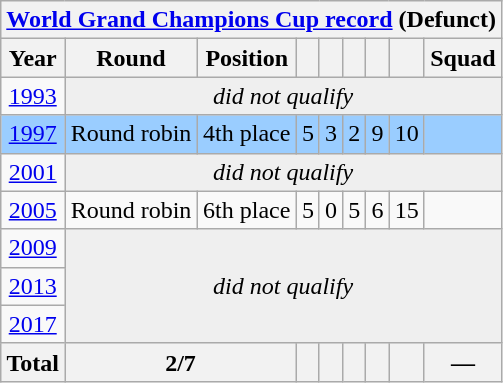<table class="wikitable collapsible collapsed" style="text-align:center">
<tr>
<th colspan=9><a href='#'>World Grand Champions Cup record</a> (Defunct)</th>
</tr>
<tr>
<th>Year</th>
<th>Round</th>
<th>Position</th>
<th></th>
<th></th>
<th></th>
<th></th>
<th></th>
<th>Squad</th>
</tr>
<tr>
<td> <a href='#'>1993</a></td>
<td bgcolor=#efefef colspan=8><em>did not qualify</em></td>
</tr>
<tr bgcolor=#9acdff>
<td> <a href='#'>1997</a></td>
<td>Round robin</td>
<td>4th place</td>
<td>5</td>
<td>3</td>
<td>2</td>
<td>9</td>
<td>10</td>
<td></td>
</tr>
<tr>
<td> <a href='#'>2001</a></td>
<td bgcolor=#efefef colspan=8><em>did not qualify</em></td>
</tr>
<tr>
<td> <a href='#'>2005</a></td>
<td>Round robin</td>
<td>6th place</td>
<td>5</td>
<td>0</td>
<td>5</td>
<td>6</td>
<td>15</td>
<td></td>
</tr>
<tr>
<td> <a href='#'>2009</a></td>
<td bgcolor=#efefef colspan=8 rowspan=3><em>did not qualify</em></td>
</tr>
<tr>
<td> <a href='#'>2013</a></td>
</tr>
<tr>
<td> <a href='#'>2017</a></td>
</tr>
<tr>
<th>Total</th>
<th colspan=2>2/7</th>
<th></th>
<th></th>
<th></th>
<th></th>
<th></th>
<th>—</th>
</tr>
</table>
